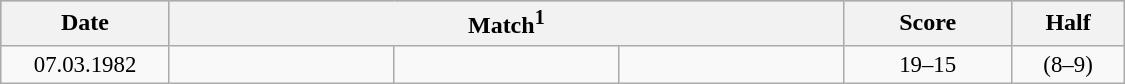<table width=750 class="wikitable">
<tr bgcolor="lightsteelblue">
<th width=15%>Date</th>
<th width=60% colspan=3>Match<sup>1</sup></th>
<th width=15%>Score</th>
<th>Half</th>
</tr>
<tr style=font-size:95%>
<td align=center>07.03.1982</td>
<td align=right></td>
<td></td>
<td></td>
<td align=center>19–15</td>
<td align=center>(8–9)</td>
</tr>
</table>
